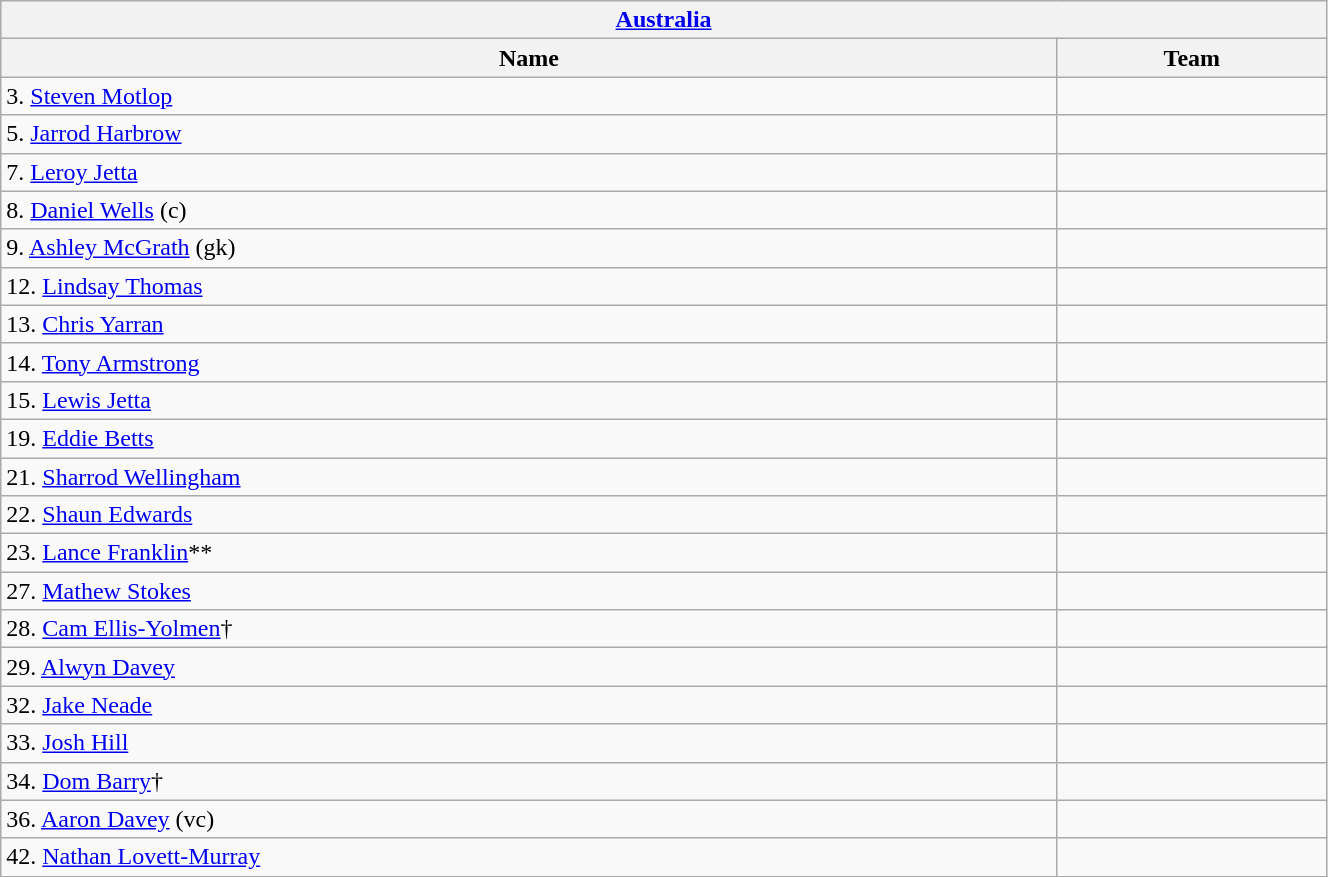<table align="center" class="wikitable" style="width:70%;">
<tr>
<th colspan="2"> <a href='#'>Australia</a></th>
</tr>
<tr>
<th>Name</th>
<th>Team</th>
</tr>
<tr>
<td>3. <a href='#'>Steven Motlop</a></td>
<td></td>
</tr>
<tr>
<td>5. <a href='#'>Jarrod Harbrow</a></td>
<td></td>
</tr>
<tr>
<td>7. <a href='#'>Leroy Jetta</a></td>
<td></td>
</tr>
<tr>
<td>8. <a href='#'>Daniel Wells</a> (c)</td>
<td></td>
</tr>
<tr>
<td>9. <a href='#'>Ashley McGrath</a> (gk)</td>
<td></td>
</tr>
<tr>
<td>12. <a href='#'>Lindsay Thomas</a></td>
<td></td>
</tr>
<tr>
<td>13. <a href='#'>Chris Yarran</a></td>
<td></td>
</tr>
<tr>
<td>14. <a href='#'>Tony Armstrong</a></td>
<td></td>
</tr>
<tr>
<td>15. <a href='#'>Lewis Jetta</a></td>
<td></td>
</tr>
<tr>
<td>19. <a href='#'>Eddie Betts</a></td>
<td></td>
</tr>
<tr>
<td>21. <a href='#'>Sharrod Wellingham</a></td>
<td></td>
</tr>
<tr>
<td>22. <a href='#'>Shaun Edwards</a></td>
<td></td>
</tr>
<tr>
<td>23. <a href='#'>Lance Franklin</a>**</td>
<td></td>
</tr>
<tr>
<td>27. <a href='#'>Mathew Stokes</a></td>
<td></td>
</tr>
<tr>
<td>28. <a href='#'>Cam Ellis-Yolmen</a>†</td>
<td></td>
</tr>
<tr>
<td>29. <a href='#'>Alwyn Davey</a></td>
<td></td>
</tr>
<tr>
<td>32. <a href='#'>Jake Neade</a></td>
<td></td>
</tr>
<tr>
<td>33. <a href='#'>Josh Hill</a></td>
<td></td>
</tr>
<tr>
<td>34. <a href='#'>Dom Barry</a>†</td>
<td></td>
</tr>
<tr>
<td>36. <a href='#'>Aaron Davey</a> (vc)</td>
<td></td>
</tr>
<tr>
<td>42. <a href='#'>Nathan Lovett-Murray</a></td>
<td></td>
</tr>
<tr>
</tr>
</table>
